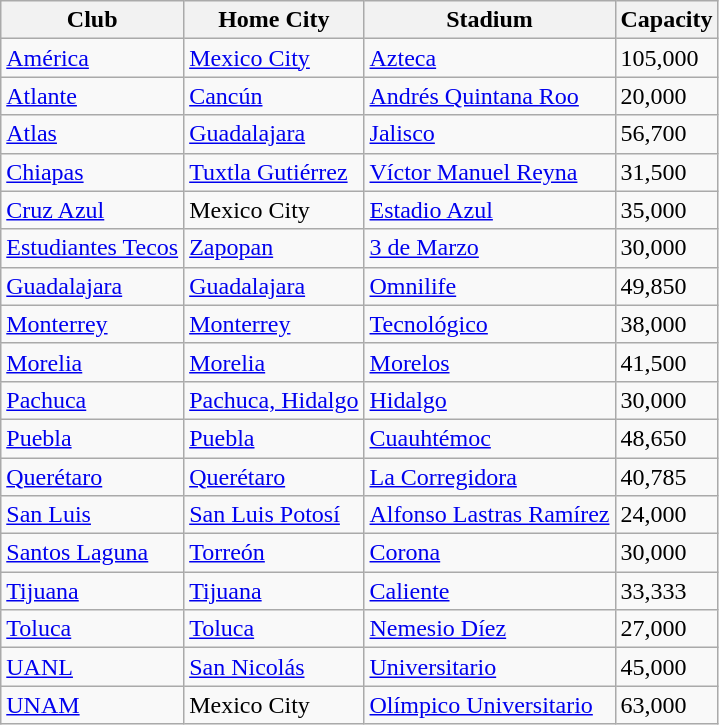<table class="wikitable sortable">
<tr>
<th>Club</th>
<th>Home City</th>
<th>Stadium</th>
<th>Capacity</th>
</tr>
<tr>
<td><a href='#'>América</a></td>
<td><a href='#'>Mexico City</a></td>
<td><a href='#'>Azteca</a></td>
<td>105,000</td>
</tr>
<tr>
<td><a href='#'>Atlante</a></td>
<td><a href='#'>Cancún</a></td>
<td><a href='#'>Andrés Quintana Roo</a></td>
<td>20,000</td>
</tr>
<tr>
<td><a href='#'>Atlas</a></td>
<td><a href='#'>Guadalajara</a></td>
<td><a href='#'>Jalisco</a></td>
<td>56,700</td>
</tr>
<tr>
<td><a href='#'>Chiapas</a></td>
<td><a href='#'>Tuxtla Gutiérrez</a></td>
<td><a href='#'>Víctor Manuel Reyna</a></td>
<td>31,500</td>
</tr>
<tr>
<td><a href='#'>Cruz Azul</a></td>
<td>Mexico City</td>
<td><a href='#'>Estadio Azul</a></td>
<td>35,000</td>
</tr>
<tr>
<td><a href='#'>Estudiantes Tecos</a></td>
<td><a href='#'>Zapopan</a></td>
<td><a href='#'>3 de Marzo</a></td>
<td>30,000</td>
</tr>
<tr>
<td><a href='#'>Guadalajara</a></td>
<td><a href='#'>Guadalajara</a></td>
<td><a href='#'>Omnilife</a></td>
<td>49,850</td>
</tr>
<tr>
<td><a href='#'>Monterrey</a></td>
<td><a href='#'>Monterrey</a></td>
<td><a href='#'>Tecnológico</a></td>
<td>38,000</td>
</tr>
<tr>
<td><a href='#'>Morelia</a></td>
<td><a href='#'>Morelia</a></td>
<td><a href='#'>Morelos</a></td>
<td>41,500</td>
</tr>
<tr>
<td><a href='#'>Pachuca</a></td>
<td><a href='#'>Pachuca, Hidalgo</a></td>
<td><a href='#'>Hidalgo</a></td>
<td>30,000</td>
</tr>
<tr>
<td><a href='#'>Puebla</a></td>
<td><a href='#'>Puebla</a></td>
<td><a href='#'>Cuauhtémoc</a></td>
<td>48,650</td>
</tr>
<tr>
<td><a href='#'>Querétaro</a></td>
<td><a href='#'>Querétaro</a></td>
<td><a href='#'>La Corregidora</a></td>
<td>40,785</td>
</tr>
<tr>
<td><a href='#'>San Luis</a></td>
<td><a href='#'>San Luis Potosí</a></td>
<td><a href='#'>Alfonso Lastras Ramírez</a></td>
<td>24,000</td>
</tr>
<tr>
<td><a href='#'>Santos Laguna</a></td>
<td><a href='#'>Torreón</a></td>
<td><a href='#'>Corona</a></td>
<td>30,000</td>
</tr>
<tr>
<td><a href='#'>Tijuana</a></td>
<td><a href='#'>Tijuana</a></td>
<td><a href='#'>Caliente</a></td>
<td>33,333</td>
</tr>
<tr>
<td><a href='#'>Toluca</a></td>
<td><a href='#'>Toluca</a></td>
<td><a href='#'>Nemesio Díez</a></td>
<td>27,000</td>
</tr>
<tr>
<td><a href='#'>UANL</a></td>
<td><a href='#'>San Nicolás</a></td>
<td><a href='#'>Universitario</a></td>
<td>45,000</td>
</tr>
<tr>
<td><a href='#'>UNAM</a></td>
<td>Mexico City</td>
<td><a href='#'>Olímpico Universitario</a></td>
<td>63,000</td>
</tr>
</table>
